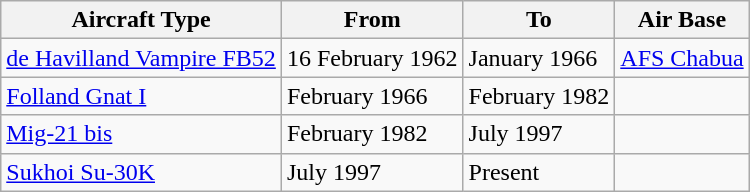<table class="wikitable">
<tr>
<th>Aircraft Type</th>
<th>From</th>
<th>To</th>
<th>Air Base</th>
</tr>
<tr>
<td><a href='#'>de Havilland Vampire FB52</a></td>
<td>16 February 1962</td>
<td>January 1966</td>
<td><a href='#'>AFS Chabua</a></td>
</tr>
<tr>
<td><a href='#'>Folland Gnat I</a></td>
<td>February 1966</td>
<td>February 1982</td>
<td></td>
</tr>
<tr>
<td><a href='#'>Mig-21 bis</a></td>
<td>February 1982</td>
<td>July 1997</td>
<td></td>
</tr>
<tr>
<td><a href='#'>Sukhoi Su-30K</a></td>
<td>July 1997</td>
<td>Present</td>
<td></td>
</tr>
</table>
